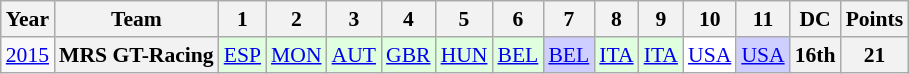<table class="wikitable" style="text-align:center; font-size:90%">
<tr>
<th>Year</th>
<th>Team</th>
<th>1</th>
<th>2</th>
<th>3</th>
<th>4</th>
<th>5</th>
<th>6</th>
<th>7</th>
<th>8</th>
<th>9</th>
<th>10</th>
<th>11</th>
<th>DC</th>
<th>Points</th>
</tr>
<tr>
<td><a href='#'>2015</a></td>
<th>MRS GT-Racing</th>
<td style="background:#DFFFDF;"><a href='#'>ESP</a><br></td>
<td style="background:#DFFFDF;"><a href='#'>MON</a><br></td>
<td style="background:#DFFFDF;"><a href='#'>AUT</a><br></td>
<td style="background:#DFFFDF;"><a href='#'>GBR</a><br></td>
<td style="background:#DFFFDF;"><a href='#'>HUN</a><br></td>
<td style="background:#DFFFDF;"><a href='#'>BEL</a><br></td>
<td style="background:#CFCFFF;"><a href='#'>BEL</a><br></td>
<td style="background:#DFFFDF;"><a href='#'>ITA</a><br></td>
<td style="background:#DFFFDF;"><a href='#'>ITA</a><br></td>
<td style="background:#FFFFFF;"><a href='#'>USA</a><br></td>
<td style="background:#CFCFFF;"><a href='#'>USA</a><br></td>
<th>16th</th>
<th>21</th>
</tr>
</table>
